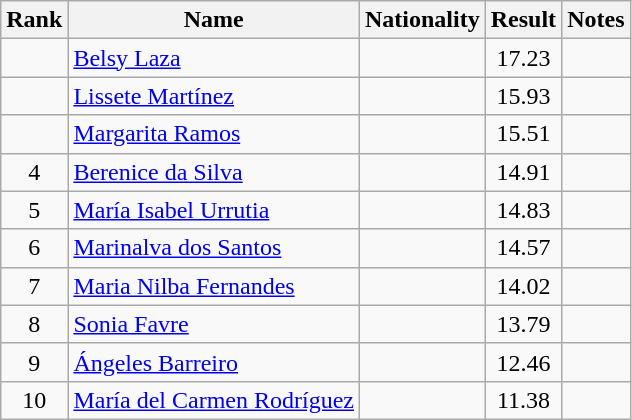<table class="wikitable sortable" style="text-align:center">
<tr>
<th>Rank</th>
<th>Name</th>
<th>Nationality</th>
<th>Result</th>
<th>Notes</th>
</tr>
<tr>
<td align=center></td>
<td align=left><a href='#'>Belsy Laza</a></td>
<td align=left></td>
<td>17.23</td>
<td></td>
</tr>
<tr>
<td align=center></td>
<td align=left><a href='#'>Lissete Martínez</a></td>
<td align=left></td>
<td>15.93</td>
<td></td>
</tr>
<tr>
<td align=center></td>
<td align=left><a href='#'>Margarita Ramos</a></td>
<td align=left></td>
<td>15.51</td>
<td></td>
</tr>
<tr>
<td align=center>4</td>
<td align=left><a href='#'>Berenice da Silva</a></td>
<td align=left></td>
<td>14.91</td>
<td></td>
</tr>
<tr>
<td align=center>5</td>
<td align=left><a href='#'>María Isabel Urrutia</a></td>
<td align=left></td>
<td>14.83</td>
<td></td>
</tr>
<tr>
<td align=center>6</td>
<td align=left><a href='#'>Marinalva dos Santos</a></td>
<td align=left></td>
<td>14.57</td>
<td></td>
</tr>
<tr>
<td align=center>7</td>
<td align=left><a href='#'>Maria Nilba Fernandes</a></td>
<td align=left></td>
<td>14.02</td>
<td></td>
</tr>
<tr>
<td align=center>8</td>
<td align=left><a href='#'>Sonia Favre</a></td>
<td align=left></td>
<td>13.79</td>
<td></td>
</tr>
<tr>
<td align=center>9</td>
<td align=left><a href='#'>Ángeles Barreiro</a></td>
<td align=left></td>
<td>12.46</td>
<td></td>
</tr>
<tr>
<td align=center>10</td>
<td align=left><a href='#'>María del Carmen Rodríguez</a></td>
<td align=left></td>
<td>11.38</td>
<td></td>
</tr>
</table>
